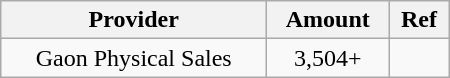<table class="wikitable" style="text-align: center; width: 300px;">
<tr>
<th>Provider</th>
<th>Amount</th>
<th>Ref</th>
</tr>
<tr>
<td>Gaon Physical Sales</td>
<td>3,504+</td>
<td></td>
</tr>
</table>
